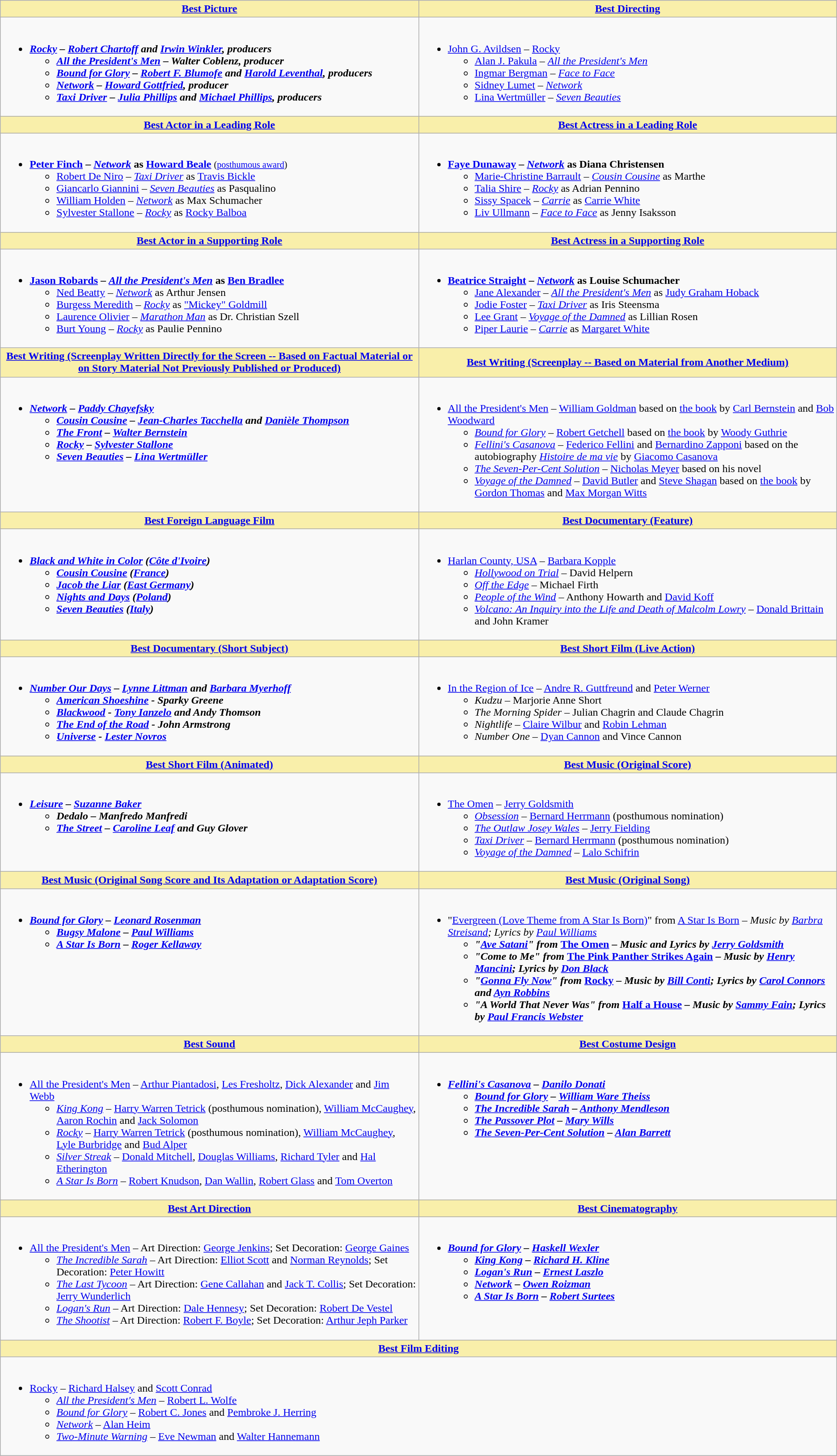<table class=wikitable>
<tr>
<th style="background:#F9EFAA; width:50%"><a href='#'>Best Picture</a></th>
<th style="background:#F9EFAA; width:50%"><a href='#'>Best Directing</a></th>
</tr>
<tr>
<td valign="top"><br><ul><li><strong><em><a href='#'>Rocky</a><em> – <a href='#'>Robert Chartoff</a> and <a href='#'>Irwin Winkler</a>, producers<strong><ul><li></em><a href='#'>All the President's Men</a><em> – Walter Coblenz, producer</li><li></em><a href='#'>Bound for Glory</a><em> – <a href='#'>Robert F. Blumofe</a> and <a href='#'>Harold Leventhal</a>, producers</li><li></em><a href='#'>Network</a><em> – <a href='#'>Howard Gottfried</a>, producer</li><li></em><a href='#'>Taxi Driver</a><em> – <a href='#'>Julia Phillips</a> and <a href='#'>Michael Phillips</a>, producers</li></ul></li></ul></td>
<td valign="top"><br><ul><li></strong><a href='#'>John G. Avildsen</a> – </em><a href='#'>Rocky</a></em></strong><ul><li><a href='#'>Alan J. Pakula</a> – <em><a href='#'>All the President's Men</a></em></li><li><a href='#'>Ingmar Bergman</a> – <em><a href='#'>Face to Face</a></em></li><li><a href='#'>Sidney Lumet</a> – <em><a href='#'>Network</a></em></li><li><a href='#'>Lina Wertmüller</a> – <em><a href='#'>Seven Beauties</a></em></li></ul></li></ul></td>
</tr>
<tr>
<th style="background:#F9EFAA"><a href='#'>Best Actor in a Leading Role</a></th>
<th style="background:#F9EFAA"><a href='#'>Best Actress in a Leading Role</a></th>
</tr>
<tr>
<td valign="top"><br><ul><li><strong><a href='#'>Peter Finch</a> – <em><a href='#'>Network</a></em> as <a href='#'>Howard Beale</a></strong> <small>(<a href='#'>posthumous award</a>)</small><ul><li><a href='#'>Robert De Niro</a> – <em><a href='#'>Taxi Driver</a></em> as <a href='#'>Travis Bickle</a></li><li><a href='#'>Giancarlo Giannini</a> – <em><a href='#'>Seven Beauties</a></em> as Pasqualino</li><li><a href='#'>William Holden</a> – <em><a href='#'>Network</a></em> as Max Schumacher</li><li><a href='#'>Sylvester Stallone</a> – <em><a href='#'>Rocky</a></em> as <a href='#'>Rocky Balboa</a></li></ul></li></ul></td>
<td valign="top"><br><ul><li><strong><a href='#'>Faye Dunaway</a> – <em><a href='#'>Network</a></em> as Diana Christensen</strong><ul><li><a href='#'>Marie-Christine Barrault</a> – <em><a href='#'>Cousin Cousine</a></em> as Marthe</li><li><a href='#'>Talia Shire</a> – <em><a href='#'>Rocky</a></em> as Adrian Pennino</li><li><a href='#'>Sissy Spacek</a> – <em><a href='#'>Carrie</a></em> as <a href='#'>Carrie White</a></li><li><a href='#'>Liv Ullmann</a> – <em><a href='#'>Face to Face</a></em> as Jenny Isaksson</li></ul></li></ul></td>
</tr>
<tr>
<th style="background:#F9EFAA"><a href='#'>Best Actor in a Supporting Role</a></th>
<th style="background:#F9EFAA"><a href='#'>Best Actress in a Supporting Role</a></th>
</tr>
<tr>
<td valign="top"><br><ul><li><strong><a href='#'>Jason Robards</a> – <em><a href='#'>All the President's Men</a></em> as <a href='#'>Ben Bradlee</a></strong><ul><li><a href='#'>Ned Beatty</a> – <em><a href='#'>Network</a></em> as Arthur Jensen</li><li><a href='#'>Burgess Meredith</a> – <em><a href='#'>Rocky</a></em> as <a href='#'>"Mickey" Goldmill</a></li><li><a href='#'>Laurence Olivier</a> – <em><a href='#'>Marathon Man</a></em> as Dr. Christian Szell</li><li><a href='#'>Burt Young</a> – <em><a href='#'>Rocky</a></em> as Paulie Pennino</li></ul></li></ul></td>
<td valign="top"><br><ul><li><strong><a href='#'>Beatrice Straight</a> – <em><a href='#'>Network</a></em> as Louise Schumacher</strong><ul><li><a href='#'>Jane Alexander</a> – <em><a href='#'>All the President's Men</a></em> as <a href='#'>Judy Graham Hoback</a></li><li><a href='#'>Jodie Foster</a> – <em><a href='#'>Taxi Driver</a></em> as Iris Steensma</li><li><a href='#'>Lee Grant</a> – <em><a href='#'>Voyage of the Damned</a></em> as Lillian Rosen</li><li><a href='#'>Piper Laurie</a> – <em><a href='#'>Carrie</a></em> as <a href='#'>Margaret White</a></li></ul></li></ul></td>
</tr>
<tr>
<th style="background:#F9EFAA"><a href='#'>Best Writing (Screenplay Written Directly for the Screen -- Based on Factual Material or on Story Material Not Previously Published or Produced)</a></th>
<th style="background:#F9EFAA"><a href='#'>Best Writing (Screenplay -- Based on Material from Another Medium)</a></th>
</tr>
<tr>
<td valign="top"><br><ul><li><strong><em><a href='#'>Network</a><em> – <a href='#'>Paddy Chayefsky</a><strong><ul><li></em><a href='#'>Cousin Cousine</a><em> – <a href='#'>Jean-Charles Tacchella</a> and <a href='#'>Danièle Thompson</a></li><li></em><a href='#'>The Front</a><em> – <a href='#'>Walter Bernstein</a></li><li></em><a href='#'>Rocky</a><em> – <a href='#'>Sylvester Stallone</a></li><li></em><a href='#'>Seven Beauties</a><em> – <a href='#'>Lina Wertmüller</a></li></ul></li></ul></td>
<td valign="top"><br><ul><li></em></strong><a href='#'>All the President's Men</a></em> – <a href='#'>William Goldman</a> based on <a href='#'>the book</a> by <a href='#'>Carl Bernstein</a> and <a href='#'>Bob Woodward</a></strong> <ul><li><em><a href='#'>Bound for Glory</a></em> – <a href='#'>Robert Getchell</a> based on <a href='#'>the book</a> by <a href='#'>Woody Guthrie</a></li><li><em><a href='#'>Fellini's Casanova</a></em> – <a href='#'>Federico Fellini</a> and <a href='#'>Bernardino Zapponi</a> based on the autobiography <em><a href='#'>Histoire de ma vie</a></em> by <a href='#'>Giacomo Casanova</a></li><li><em><a href='#'>The Seven-Per-Cent Solution</a></em> – <a href='#'>Nicholas Meyer</a> based on his novel</li><li><em><a href='#'>Voyage of the Damned</a></em> – <a href='#'>David Butler</a> and <a href='#'>Steve Shagan</a> based on <a href='#'>the book</a> by <a href='#'>Gordon Thomas</a> and <a href='#'>Max Morgan Witts</a></li></ul></li></ul></td>
</tr>
<tr>
<th style="background:#F9EFAA"><a href='#'>Best Foreign Language Film</a></th>
<th style="background:#F9EFAA"><a href='#'>Best Documentary (Feature)</a></th>
</tr>
<tr>
<td valign="top"><br><ul><li><strong><em><a href='#'>Black and White in Color</a><em> (<a href='#'>Côte d'Ivoire</a>)<strong><ul><li></em><a href='#'>Cousin Cousine</a><em> (<a href='#'>France</a>)</li><li></em><a href='#'>Jacob the Liar</a><em> (<a href='#'>East Germany</a>)</li><li></em><a href='#'>Nights and Days</a><em> (<a href='#'>Poland</a>)</li><li></em><a href='#'>Seven Beauties</a><em> (<a href='#'>Italy</a>)</li></ul></li></ul></td>
<td valign="top"><br><ul><li></em></strong><a href='#'>Harlan County, USA</a></em> – <a href='#'>Barbara Kopple</a></strong><ul><li><em><a href='#'>Hollywood on Trial</a></em> – David Helpern</li><li><em><a href='#'>Off the Edge</a></em> – Michael Firth</li><li><em><a href='#'>People of the Wind</a></em> – Anthony Howarth and <a href='#'>David Koff</a></li><li><em><a href='#'>Volcano: An Inquiry into the Life and Death of Malcolm Lowry</a></em> – <a href='#'>Donald Brittain</a> and John Kramer</li></ul></li></ul></td>
</tr>
<tr>
<th style="background:#F9EFAA"><a href='#'>Best Documentary (Short Subject)</a></th>
<th style="background:#F9EFAA"><a href='#'>Best Short Film (Live Action)</a></th>
</tr>
<tr>
<td valign="top"><br><ul><li><strong><em><a href='#'>Number Our Days</a><em> – <a href='#'>Lynne Littman</a> and <a href='#'>Barbara Myerhoff</a><strong><ul><li></em><a href='#'>American Shoeshine</a><em> - Sparky Greene</li><li></em><a href='#'>Blackwood</a><em> - <a href='#'>Tony Ianzelo</a> and Andy Thomson</li><li></em><a href='#'>The End of the Road</a><em> - John Armstrong</li><li></em><a href='#'>Universe</a><em> - <a href='#'>Lester Novros</a></li></ul></li></ul></td>
<td valign="top"><br><ul><li></em></strong><a href='#'>In the Region of Ice</a></em> – <a href='#'>Andre R. Guttfreund</a> and <a href='#'>Peter Werner</a></strong><ul><li><em>Kudzu</em> – Marjorie Anne Short</li><li><em>The Morning Spider</em> – Julian Chagrin and Claude Chagrin</li><li><em>Nightlife</em> – <a href='#'>Claire Wilbur</a> and <a href='#'>Robin Lehman</a></li><li><em>Number One</em> – <a href='#'>Dyan Cannon</a> and Vince Cannon</li></ul></li></ul></td>
</tr>
<tr>
<th style="background:#F9EFAA"><a href='#'>Best Short Film (Animated)</a></th>
<th style="background:#F9EFAA"><a href='#'>Best Music (Original Score)</a></th>
</tr>
<tr>
<td valign="top"><br><ul><li><strong><em><a href='#'>Leisure</a><em> – <a href='#'>Suzanne Baker</a><strong><ul><li></em>Dedalo<em> – Manfredo Manfredi</li><li></em><a href='#'>The Street</a><em> – <a href='#'>Caroline Leaf</a> and Guy Glover</li></ul></li></ul></td>
<td valign="top"><br><ul><li></em></strong><a href='#'>The Omen</a></em> – <a href='#'>Jerry Goldsmith</a></strong><ul><li><em><a href='#'>Obsession</a></em> – <a href='#'>Bernard Herrmann</a> (posthumous nomination)</li><li><em><a href='#'>The Outlaw Josey Wales</a></em> – <a href='#'>Jerry Fielding</a></li><li><em><a href='#'>Taxi Driver</a></em> – <a href='#'>Bernard Herrmann</a> (posthumous nomination)</li><li><em><a href='#'>Voyage of the Damned</a></em> – <a href='#'>Lalo Schifrin</a></li></ul></li></ul></td>
</tr>
<tr>
<th style="background:#F9EFAA"><a href='#'>Best Music (Original Song Score and Its Adaptation or Adaptation Score)</a></th>
<th style="background:#F9EFAA"><a href='#'>Best Music (Original Song)</a></th>
</tr>
<tr>
<td valign="top"><br><ul><li><strong><em><a href='#'>Bound for Glory</a><em> – <a href='#'>Leonard Rosenman</a><strong><ul><li></em><a href='#'>Bugsy Malone</a><em> – <a href='#'>Paul Williams</a></li><li></em><a href='#'>A Star Is Born</a><em> – <a href='#'>Roger Kellaway</a></li></ul></li></ul></td>
<td valign="top"><br><ul><li></strong>"<a href='#'>Evergreen (Love Theme from A Star Is Born)</a>" from </em><a href='#'>A Star Is Born</a><em> – Music by <a href='#'>Barbra Streisand</a>; Lyrics by <a href='#'>Paul Williams</a><strong><ul><li>"<a href='#'>Ave Satani</a>" from </em><a href='#'>The Omen</a><em> – Music and Lyrics by <a href='#'>Jerry Goldsmith</a></li><li>"Come to Me" from </em><a href='#'>The Pink Panther Strikes Again</a><em> – Music by <a href='#'>Henry Mancini</a>; Lyrics by <a href='#'>Don Black</a></li><li>"<a href='#'>Gonna Fly Now</a>" from </em><a href='#'>Rocky</a><em> – Music by <a href='#'>Bill Conti</a>; Lyrics by <a href='#'>Carol Connors</a> and <a href='#'>Ayn Robbins</a></li><li>"A World That Never Was" from </em><a href='#'>Half a House</a><em> – Music by <a href='#'>Sammy Fain</a>; Lyrics by <a href='#'>Paul Francis Webster</a></li></ul></li></ul></td>
</tr>
<tr>
<th style="background:#F9EFAA"><a href='#'>Best Sound</a></th>
<th style="background:#F9EFAA"><a href='#'>Best Costume Design</a></th>
</tr>
<tr>
<td valign="top"><br><ul><li></em></strong><a href='#'>All the President's Men</a></em> – <a href='#'>Arthur Piantadosi</a>, <a href='#'>Les Fresholtz</a>, <a href='#'>Dick Alexander</a> and <a href='#'>Jim Webb</a></strong><ul><li><em><a href='#'>King Kong</a></em> – <a href='#'>Harry Warren Tetrick</a> (posthumous nomination), <a href='#'>William McCaughey</a>, <a href='#'>Aaron Rochin</a> and <a href='#'>Jack Solomon</a></li><li><em><a href='#'>Rocky</a></em> – <a href='#'>Harry Warren Tetrick</a> (posthumous nomination), <a href='#'>William McCaughey</a>, <a href='#'>Lyle Burbridge</a> and <a href='#'>Bud Alper</a></li><li><em><a href='#'>Silver Streak</a></em> – <a href='#'>Donald Mitchell</a>, <a href='#'>Douglas Williams</a>, <a href='#'>Richard Tyler</a> and <a href='#'>Hal Etherington</a></li><li><em><a href='#'>A Star Is Born</a></em> – <a href='#'>Robert Knudson</a>, <a href='#'>Dan Wallin</a>, <a href='#'>Robert Glass</a> and <a href='#'>Tom Overton</a></li></ul></li></ul></td>
<td valign="top"><br><ul><li><strong><em><a href='#'>Fellini's Casanova</a><em> – <a href='#'>Danilo Donati</a><strong><ul><li></em><a href='#'>Bound for Glory</a><em> – <a href='#'>William Ware Theiss</a></li><li></em><a href='#'>The Incredible Sarah</a><em> – <a href='#'>Anthony Mendleson</a></li><li></em><a href='#'>The Passover Plot</a><em> – <a href='#'>Mary Wills</a></li><li></em><a href='#'>The Seven-Per-Cent Solution</a><em> – <a href='#'>Alan Barrett</a></li></ul></li></ul></td>
</tr>
<tr>
<th style="background:#F9EFAA"><a href='#'>Best Art Direction</a></th>
<th style="background:#F9EFAA"><a href='#'>Best Cinematography</a></th>
</tr>
<tr>
<td valign="top"><br><ul><li></em></strong><a href='#'>All the President's Men</a></em> – Art Direction: <a href='#'>George Jenkins</a>; Set Decoration: <a href='#'>George Gaines</a></strong><ul><li><em><a href='#'>The Incredible Sarah</a></em> – Art Direction: <a href='#'>Elliot Scott</a> and <a href='#'>Norman Reynolds</a>; Set Decoration: <a href='#'>Peter Howitt</a></li><li><em><a href='#'>The Last Tycoon</a></em> – Art Direction: <a href='#'>Gene Callahan</a> and <a href='#'>Jack T. Collis</a>; Set Decoration: <a href='#'>Jerry Wunderlich</a></li><li><em><a href='#'>Logan's Run</a></em> – Art Direction: <a href='#'>Dale Hennesy</a>; Set Decoration: <a href='#'>Robert De Vestel</a></li><li><em><a href='#'>The Shootist</a></em> – Art Direction: <a href='#'>Robert F. Boyle</a>; Set Decoration: <a href='#'>Arthur Jeph Parker</a></li></ul></li></ul></td>
<td valign="top"><br><ul><li><strong><em><a href='#'>Bound for Glory</a><em> – <a href='#'>Haskell Wexler</a><strong><ul><li></em><a href='#'>King Kong</a><em> – <a href='#'>Richard H. Kline</a></li><li></em><a href='#'>Logan's Run</a><em> – <a href='#'>Ernest Laszlo</a></li><li></em><a href='#'>Network</a><em> – <a href='#'>Owen Roizman</a></li><li></em><a href='#'>A Star Is Born</a><em> – <a href='#'>Robert Surtees</a></li></ul></li></ul></td>
</tr>
<tr>
<th colspan="2" style="background:#F9EFAA"><a href='#'>Best Film Editing</a></th>
</tr>
<tr>
<td colspan="2" valign="top"><br><ul><li></em></strong><a href='#'>Rocky</a></em> – <a href='#'>Richard Halsey</a> and <a href='#'>Scott Conrad</a></strong><ul><li><em><a href='#'>All the President's Men</a></em> – <a href='#'>Robert L. Wolfe</a></li><li><em><a href='#'>Bound for Glory</a></em> – <a href='#'>Robert C. Jones</a> and <a href='#'>Pembroke J. Herring</a></li><li><em><a href='#'>Network</a></em> – <a href='#'>Alan Heim</a></li><li><em><a href='#'>Two-Minute Warning</a></em> – <a href='#'>Eve Newman</a> and <a href='#'>Walter Hannemann</a></li></ul></li></ul></td>
</tr>
</table>
